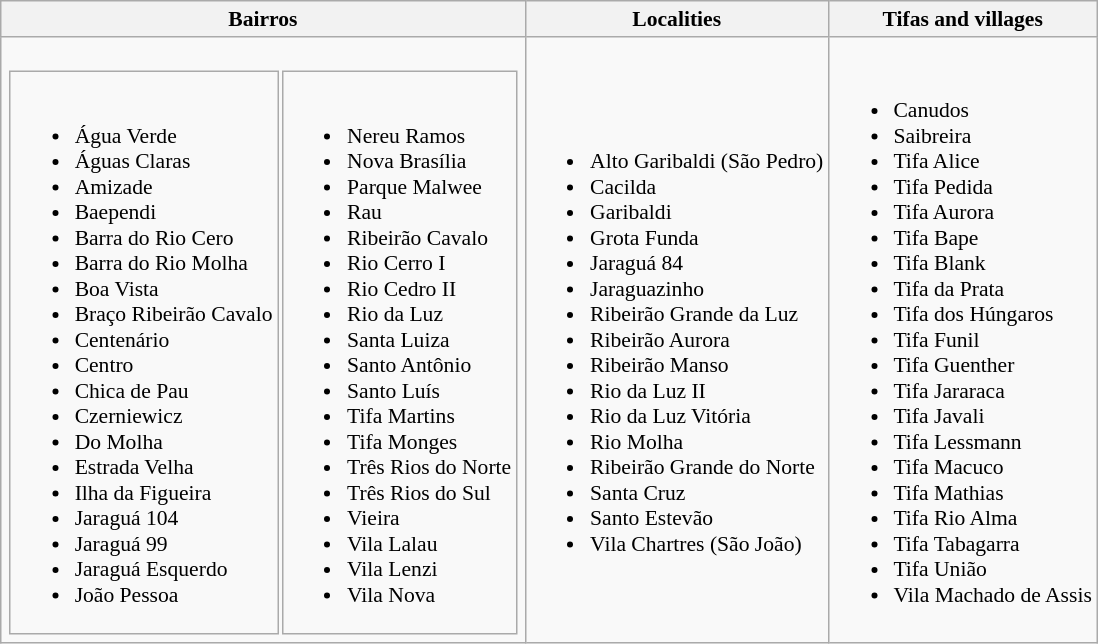<table class="wikitable" style="font-size: 90%;">
<tr>
<th>Bairros</th>
<th>Localities</th>
<th>Tifas and villages</th>
</tr>
<tr>
<td><br><table>
<tr>
<td><br><ul><li>Água Verde</li><li>Águas Claras</li><li>Amizade</li><li>Baependi</li><li>Barra do Rio Cero</li><li>Barra do Rio Molha</li><li>Boa Vista</li><li>Braço Ribeirão Cavalo</li><li>Centenário</li><li>Centro</li><li>Chica de Pau</li><li>Czerniewicz</li><li>Do Molha</li><li>Estrada Velha</li><li>Ilha da Figueira</li><li>Jaraguá 104</li><li>Jaraguá 99</li><li>Jaraguá Esquerdo</li><li>João Pessoa</li></ul></td>
<td><br><ul><li>Nereu Ramos</li><li>Nova Brasília</li><li>Parque Malwee</li><li>Rau</li><li>Ribeirão Cavalo</li><li>Rio Cerro I</li><li>Rio Cedro II</li><li>Rio da Luz</li><li>Santa Luiza</li><li>Santo Antônio</li><li>Santo Luís</li><li>Tifa Martins</li><li>Tifa Monges</li><li>Três Rios do Norte</li><li>Três Rios do Sul</li><li>Vieira</li><li>Vila Lalau</li><li>Vila Lenzi</li><li>Vila Nova</li></ul></td>
</tr>
</table>
</td>
<td><br><ul><li>Alto Garibaldi (São Pedro)</li><li>Cacilda</li><li>Garibaldi</li><li>Grota Funda</li><li>Jaraguá 84</li><li>Jaraguazinho</li><li>Ribeirão Grande da Luz</li><li>Ribeirão Aurora</li><li>Ribeirão Manso</li><li>Rio da Luz II</li><li>Rio da Luz Vitória</li><li>Rio Molha</li><li>Ribeirão Grande do Norte</li><li>Santa Cruz</li><li>Santo Estevão</li><li>Vila Chartres (São João)</li></ul></td>
<td><br><ul><li>Canudos</li><li>Saibreira</li><li>Tifa Alice</li><li>Tifa Pedida</li><li>Tifa Aurora</li><li>Tifa Bape</li><li>Tifa Blank</li><li>Tifa da Prata</li><li>Tifa dos Húngaros</li><li>Tifa Funil</li><li>Tifa Guenther</li><li>Tifa Jararaca</li><li>Tifa Javali</li><li>Tifa Lessmann</li><li>Tifa Macuco</li><li>Tifa Mathias</li><li>Tifa Rio Alma</li><li>Tifa Tabagarra</li><li>Tifa União</li><li>Vila Machado de Assis</li></ul></td>
</tr>
</table>
